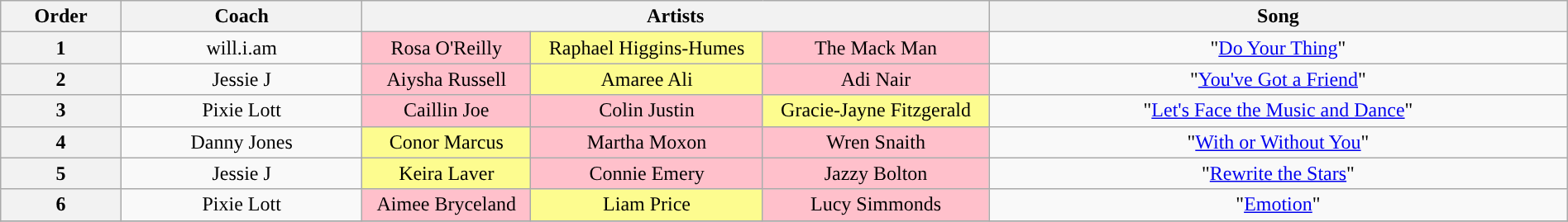<table class="wikitable" style="text-align:center; width:100%;”">
<tr>
<th style="width:05%;">Order</th>
<th style="width:10%;">Coach</th>
<th style="width:26%;" colspan="3">Artists</th>
<th style="width:24%;">Song</th>
</tr>
<tr>
<th scope="col">1</th>
<td>will.i.am</td>
<td style="background:pink;text-align:center;">Rosa O'Reilly</td>
<td style="background:#fdfc8f;text-align:center;">Raphael Higgins-Humes</td>
<td style="background:pink;text-align:center;">The Mack Man</td>
<td>"<a href='#'>Do Your Thing</a>"</td>
</tr>
<tr>
<th scope="col">2</th>
<td>Jessie J</td>
<td style="background:pink;text-align:center;">Aiysha Russell</td>
<td style="background:#fdfc8f;text-align:center;">Amaree Ali</td>
<td style="background:pink;text-align:center;">Adi Nair</td>
<td>"<a href='#'>You've Got a Friend</a>"</td>
</tr>
<tr>
<th scope="col">3</th>
<td>Pixie Lott</td>
<td style="background:pink;text-align:center;">Caillin Joe</td>
<td style="background:pink;text-align:center;">Colin Justin</td>
<td style="background:#fdfc8f;text-align:center;">Gracie-Jayne Fitzgerald</td>
<td>"<a href='#'>Let's Face the Music and Dance</a>"</td>
</tr>
<tr>
<th scope="col">4</th>
<td>Danny Jones</td>
<td style="background:#fdfc8f;text-align:center;">Conor Marcus</td>
<td style="background:pink;text-align:center;">Martha Moxon</td>
<td style="background:pink;text-align:center;">Wren Snaith</td>
<td>"<a href='#'>With or Without You</a>"</td>
</tr>
<tr>
<th scope="col">5</th>
<td>Jessie J</td>
<td style="background:#fdfc8f;text-align:center;">Keira Laver</td>
<td style="background:pink;text-align:center;">Connie Emery</td>
<td style="background:pink;text-align:center;">Jazzy Bolton</td>
<td>"<a href='#'>Rewrite the Stars</a>"</td>
</tr>
<tr>
<th scope="col">6</th>
<td>Pixie Lott</td>
<td style="background:pink;text-align:center;">Aimee Bryceland</td>
<td style="background:#fdfc8f;text-align:center;">Liam Price</td>
<td style="background:pink;text-align:center;">Lucy Simmonds</td>
<td>"<a href='#'>Emotion</a>"</td>
</tr>
<tr>
</tr>
</table>
